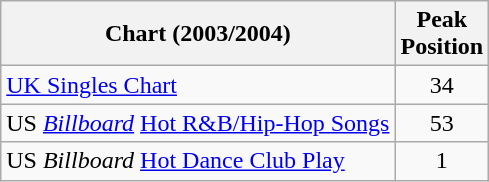<table class="wikitable">
<tr>
<th>Chart (2003/2004)</th>
<th>Peak<br>Position</th>
</tr>
<tr>
<td><a href='#'>UK Singles Chart</a></td>
<td align="center">34</td>
</tr>
<tr>
<td>US <em><a href='#'>Billboard</a></em> <a href='#'>Hot R&B/Hip-Hop Songs</a></td>
<td align="center">53</td>
</tr>
<tr>
<td>US <em>Billboard</em> <a href='#'>Hot Dance Club Play</a></td>
<td align="center">1</td>
</tr>
</table>
